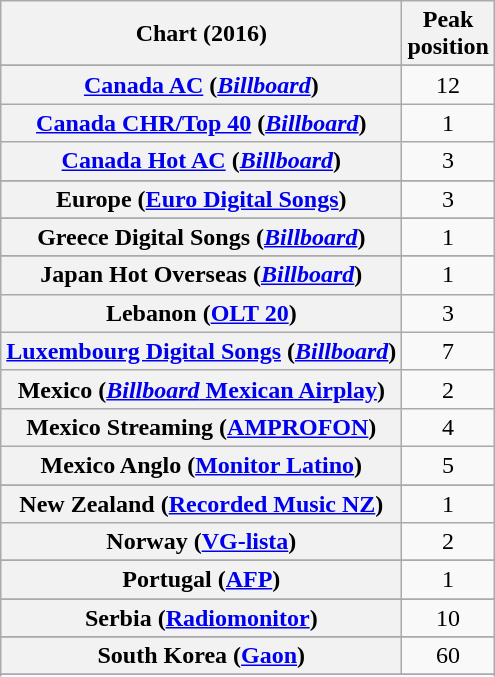<table class="wikitable sortable plainrowheaders" style="text-align:center">
<tr>
<th scope="col">Chart (2016)</th>
<th scope="col">Peak <br>position</th>
</tr>
<tr>
</tr>
<tr>
</tr>
<tr>
</tr>
<tr>
</tr>
<tr>
</tr>
<tr>
<th scope="row"><a href='#'>Canada AC</a> (<em><a href='#'>Billboard</a></em>)</th>
<td>12</td>
</tr>
<tr>
<th scope="row"><a href='#'>Canada CHR/Top 40</a> (<em><a href='#'>Billboard</a></em>)</th>
<td>1</td>
</tr>
<tr>
<th scope="row"><a href='#'>Canada Hot AC</a> (<em><a href='#'>Billboard</a></em>)</th>
<td>3</td>
</tr>
<tr>
</tr>
<tr>
</tr>
<tr>
</tr>
<tr>
<th scope="row">Europe (<a href='#'>Euro Digital Songs</a>)</th>
<td>3</td>
</tr>
<tr>
</tr>
<tr>
</tr>
<tr>
</tr>
<tr>
<th scope="row">Greece Digital Songs (<em><a href='#'>Billboard</a></em>)</th>
<td>1</td>
</tr>
<tr>
</tr>
<tr>
</tr>
<tr>
</tr>
<tr>
</tr>
<tr>
</tr>
<tr>
</tr>
<tr>
<th scope="row">Japan Hot Overseas (<em><a href='#'>Billboard</a></em>)</th>
<td>1</td>
</tr>
<tr>
<th scope="row">Lebanon (<a href='#'>OLT 20</a>)</th>
<td>3</td>
</tr>
<tr>
<th scope="row"><a href='#'>Luxembourg Digital Songs</a> (<em><a href='#'>Billboard</a></em>)</th>
<td>7</td>
</tr>
<tr>
<th scope="row">Mexico (<a href='#'><em>Billboard</em> Mexican Airplay</a>)</th>
<td>2</td>
</tr>
<tr>
<th scope="row">Mexico Streaming (<a href='#'>AMPROFON</a>)</th>
<td>4</td>
</tr>
<tr>
<th scope="row">Mexico Anglo (<a href='#'>Monitor Latino</a>)</th>
<td>5</td>
</tr>
<tr>
</tr>
<tr>
</tr>
<tr>
<th scope="row">New Zealand (<a href='#'>Recorded Music NZ</a>)</th>
<td>1</td>
</tr>
<tr>
<th scope="row">Norway (<a href='#'>VG-lista</a>)</th>
<td>2</td>
</tr>
<tr>
</tr>
<tr>
<th scope="row">Portugal (<a href='#'>AFP</a>)</th>
<td>1</td>
</tr>
<tr>
</tr>
<tr>
<th scope="row">Serbia (<a href='#'>Radiomonitor</a>)</th>
<td>10</td>
</tr>
<tr>
</tr>
<tr>
</tr>
<tr>
</tr>
<tr>
<th scope="row">South Korea (<a href='#'>Gaon</a>)</th>
<td>60</td>
</tr>
<tr>
</tr>
<tr>
</tr>
<tr>
</tr>
<tr>
</tr>
<tr>
</tr>
<tr>
</tr>
<tr>
</tr>
<tr>
</tr>
<tr>
</tr>
<tr>
</tr>
<tr>
</tr>
<tr>
</tr>
</table>
